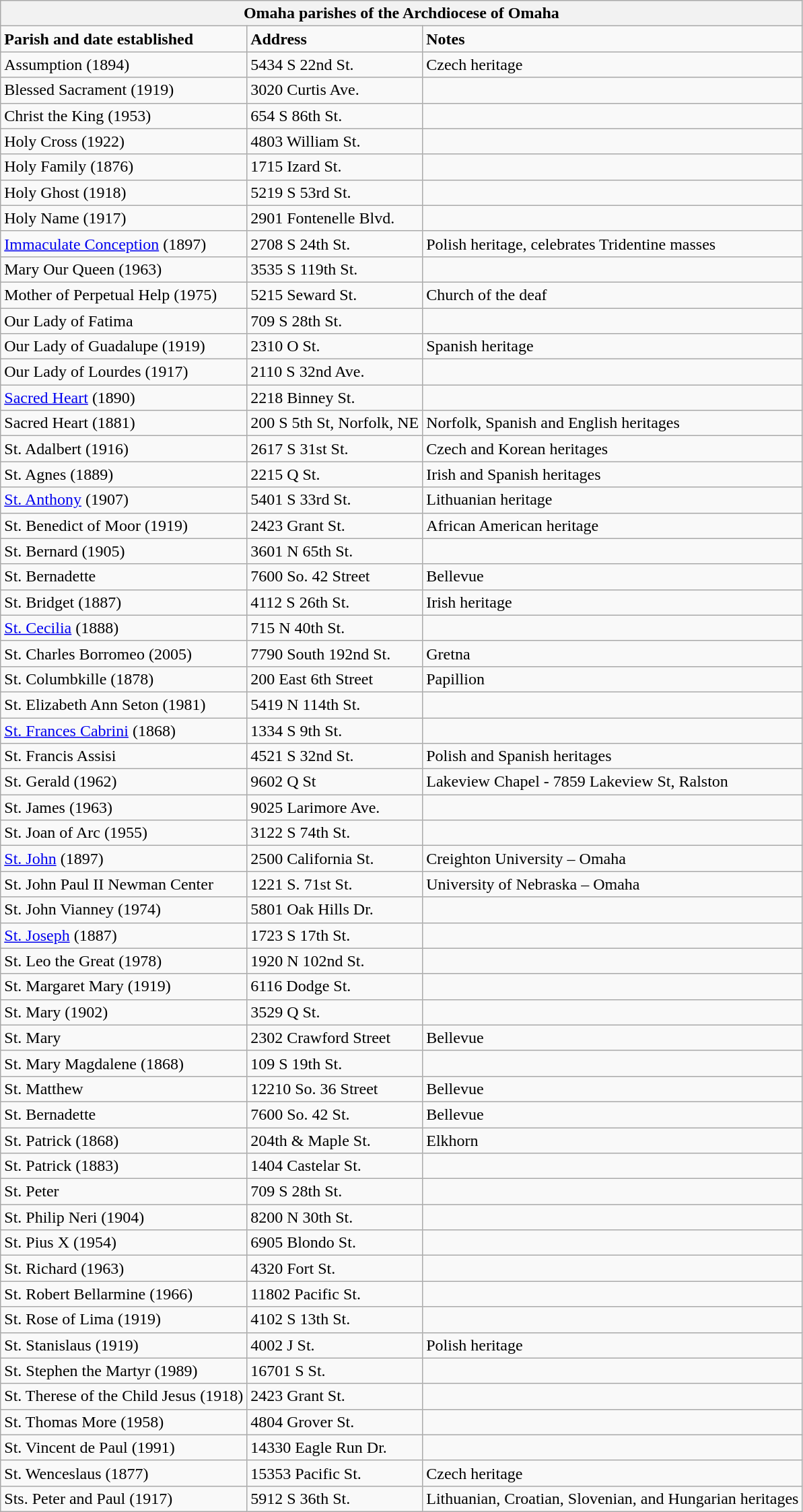<table class="wikitable">
<tr>
<th align="center" colspan="6"><strong>Omaha parishes of the Archdiocese of Omaha</strong></th>
</tr>
<tr>
<td><strong>Parish and date established</strong></td>
<td><strong>Address</strong></td>
<td><strong>Notes</strong></td>
</tr>
<tr>
<td>Assumption (1894)</td>
<td>5434 S 22nd St.</td>
<td>Czech heritage</td>
</tr>
<tr>
<td>Blessed Sacrament (1919)</td>
<td>3020 Curtis Ave.</td>
<td></td>
</tr>
<tr>
<td>Christ the King (1953)</td>
<td>654 S 86th St.</td>
<td></td>
</tr>
<tr>
<td>Holy Cross (1922)</td>
<td>4803 William St.</td>
<td></td>
</tr>
<tr>
<td>Holy Family (1876)</td>
<td>1715 Izard St.</td>
<td></td>
</tr>
<tr>
<td>Holy Ghost (1918)</td>
<td>5219 S 53rd St.</td>
<td></td>
</tr>
<tr>
<td>Holy Name (1917)</td>
<td>2901 Fontenelle Blvd.</td>
<td></td>
</tr>
<tr>
<td><a href='#'>Immaculate Conception</a> (1897)</td>
<td>2708 S 24th St.</td>
<td>Polish heritage, celebrates Tridentine masses</td>
</tr>
<tr>
<td>Mary Our Queen (1963)</td>
<td>3535 S 119th St.</td>
<td></td>
</tr>
<tr>
<td>Mother of Perpetual Help (1975)</td>
<td>5215 Seward St.</td>
<td>Church of the deaf</td>
</tr>
<tr>
<td>Our Lady of Fatima</td>
<td>709 S 28th St.</td>
<td></td>
</tr>
<tr>
<td>Our Lady of Guadalupe (1919)</td>
<td>2310 O St.</td>
<td>Spanish heritage</td>
</tr>
<tr>
<td>Our Lady of Lourdes (1917)</td>
<td>2110 S 32nd Ave.</td>
<td></td>
</tr>
<tr>
<td><a href='#'>Sacred Heart</a> (1890)</td>
<td>2218 Binney St.</td>
<td></td>
</tr>
<tr>
<td>Sacred Heart (1881)</td>
<td>200 S 5th St, Norfolk, NE</td>
<td>Norfolk, Spanish and English heritages</td>
</tr>
<tr>
<td>St. Adalbert (1916)</td>
<td>2617 S 31st St.</td>
<td>Czech and Korean heritages</td>
</tr>
<tr>
<td>St. Agnes (1889)</td>
<td>2215 Q St.</td>
<td>Irish and Spanish heritages</td>
</tr>
<tr>
<td><a href='#'>St. Anthony</a> (1907)</td>
<td>5401 S 33rd St.</td>
<td>Lithuanian heritage</td>
</tr>
<tr>
<td>St. Benedict of Moor (1919)</td>
<td>2423 Grant St.</td>
<td>African American heritage</td>
</tr>
<tr>
<td>St. Bernard (1905)</td>
<td>3601 N 65th St.</td>
<td></td>
</tr>
<tr>
<td>St. Bernadette</td>
<td>7600 So. 42 Street</td>
<td>Bellevue</td>
</tr>
<tr>
<td>St. Bridget (1887)</td>
<td>4112 S 26th St.</td>
<td>Irish heritage</td>
</tr>
<tr>
<td><a href='#'>St. Cecilia</a> (1888)</td>
<td>715 N 40th St.</td>
<td></td>
</tr>
<tr>
<td>St. Charles Borromeo (2005)</td>
<td>7790 South 192nd St.</td>
<td>Gretna</td>
</tr>
<tr>
<td>St. Columbkille (1878)</td>
<td>200 East 6th Street</td>
<td>Papillion</td>
</tr>
<tr>
<td>St. Elizabeth Ann Seton (1981)</td>
<td>5419 N 114th St.</td>
<td></td>
</tr>
<tr>
<td><a href='#'>St. Frances Cabrini</a> (1868)</td>
<td>1334 S 9th St.</td>
<td></td>
</tr>
<tr>
<td>St. Francis Assisi</td>
<td>4521 S 32nd St.</td>
<td>Polish and Spanish heritages</td>
</tr>
<tr>
<td>St. Gerald (1962)</td>
<td>9602 Q St</td>
<td>Lakeview Chapel - 7859 Lakeview St, Ralston</td>
</tr>
<tr>
<td>St. James (1963)</td>
<td>9025 Larimore Ave.</td>
<td></td>
</tr>
<tr>
<td>St. Joan of Arc (1955)</td>
<td>3122 S 74th St.</td>
<td></td>
</tr>
<tr>
<td><a href='#'>St. John</a> (1897)</td>
<td>2500 California St.</td>
<td>Creighton University – Omaha</td>
</tr>
<tr>
<td>St. John Paul II Newman Center</td>
<td>1221 S. 71st St.</td>
<td>University of Nebraska – Omaha</td>
</tr>
<tr>
<td>St. John Vianney (1974)</td>
<td>5801 Oak Hills Dr.</td>
<td></td>
</tr>
<tr>
<td><a href='#'>St. Joseph</a> (1887)</td>
<td>1723 S 17th St.</td>
<td></td>
</tr>
<tr>
<td>St. Leo the Great (1978)</td>
<td>1920 N 102nd St.</td>
<td></td>
</tr>
<tr>
<td>St. Margaret Mary (1919)</td>
<td>6116 Dodge St.</td>
<td></td>
</tr>
<tr>
<td>St. Mary (1902)</td>
<td>3529 Q St.</td>
<td></td>
</tr>
<tr>
<td>St. Mary</td>
<td>2302 Crawford Street</td>
<td>Bellevue</td>
</tr>
<tr>
<td>St. Mary Magdalene (1868)</td>
<td>109 S 19th St.</td>
<td></td>
</tr>
<tr>
<td>St. Matthew</td>
<td>12210 So. 36 Street</td>
<td>Bellevue</td>
</tr>
<tr>
<td>St. Bernadette</td>
<td>7600 So. 42 St.</td>
<td>Bellevue</td>
</tr>
<tr>
<td>St. Patrick (1868)</td>
<td>204th & Maple St.</td>
<td>Elkhorn</td>
</tr>
<tr>
<td>St. Patrick (1883)</td>
<td>1404 Castelar St.</td>
<td></td>
</tr>
<tr>
<td>St. Peter</td>
<td>709 S 28th St.</td>
<td></td>
</tr>
<tr>
<td>St. Philip Neri (1904)</td>
<td>8200 N 30th St.</td>
<td></td>
</tr>
<tr>
<td>St. Pius X (1954)</td>
<td>6905 Blondo St.</td>
<td></td>
</tr>
<tr>
<td>St. Richard (1963)</td>
<td>4320 Fort St.</td>
<td></td>
</tr>
<tr>
<td>St. Robert Bellarmine (1966)</td>
<td>11802 Pacific St.</td>
<td></td>
</tr>
<tr>
<td>St. Rose of Lima (1919)</td>
<td>4102 S 13th St.</td>
<td></td>
</tr>
<tr>
<td>St. Stanislaus (1919)</td>
<td>4002 J St.</td>
<td>Polish heritage</td>
</tr>
<tr>
<td>St. Stephen the Martyr (1989)</td>
<td>16701 S St.</td>
<td></td>
</tr>
<tr>
<td>St. Therese of the Child Jesus (1918)</td>
<td>2423 Grant St.</td>
<td></td>
</tr>
<tr>
<td>St. Thomas More (1958)</td>
<td>4804 Grover St.</td>
<td></td>
</tr>
<tr>
<td>St. Vincent de Paul (1991)</td>
<td>14330 Eagle Run Dr.</td>
<td></td>
</tr>
<tr>
<td>St. Wenceslaus (1877)</td>
<td>15353 Pacific St.</td>
<td>Czech heritage</td>
</tr>
<tr>
<td>Sts. Peter and Paul (1917)</td>
<td>5912 S 36th St.</td>
<td>Lithuanian, Croatian, Slovenian, and Hungarian heritages </td>
</tr>
</table>
